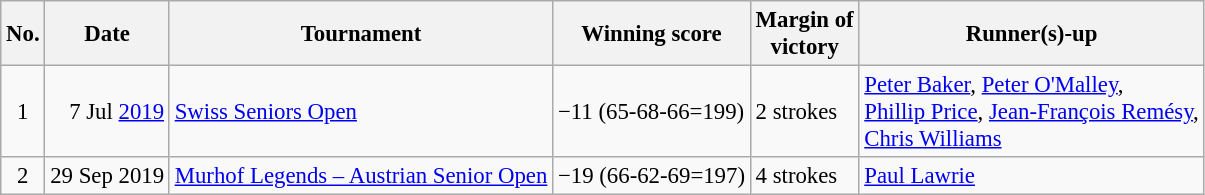<table class="wikitable" style="font-size:95%;">
<tr>
<th>No.</th>
<th>Date</th>
<th>Tournament</th>
<th>Winning score</th>
<th>Margin of<br>victory</th>
<th>Runner(s)-up</th>
</tr>
<tr>
<td align=center>1</td>
<td align=right>7 Jul <a href='#'>2019</a></td>
<td><a href='#'>Swiss Seniors Open</a></td>
<td>−11 (65-68-66=199)</td>
<td>2 strokes</td>
<td> <a href='#'>Peter Baker</a>,  <a href='#'>Peter O'Malley</a>,<br> <a href='#'>Phillip Price</a>,  <a href='#'>Jean-François Remésy</a>,<br> <a href='#'>Chris Williams</a></td>
</tr>
<tr>
<td align=center>2</td>
<td align=right>29 Sep 2019</td>
<td><a href='#'>Murhof Legends – Austrian Senior Open</a></td>
<td>−19 (66-62-69=197)</td>
<td>4 strokes</td>
<td> <a href='#'>Paul Lawrie</a></td>
</tr>
</table>
